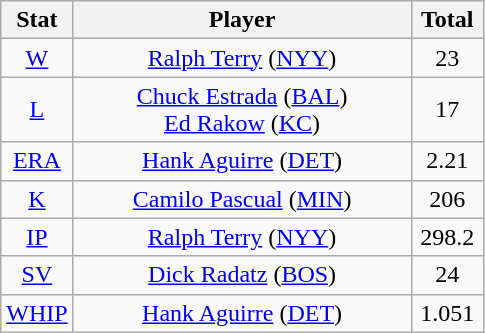<table class="wikitable" style="text-align:center;">
<tr>
<th style="width:15%;">Stat</th>
<th>Player</th>
<th style="width:15%;">Total</th>
</tr>
<tr>
<td><a href='#'>W</a></td>
<td><a href='#'>Ralph Terry</a> (<a href='#'>NYY</a>)</td>
<td>23</td>
</tr>
<tr>
<td><a href='#'>L</a></td>
<td><a href='#'>Chuck Estrada</a> (<a href='#'>BAL</a>)<br><a href='#'>Ed Rakow</a> (<a href='#'>KC</a>)</td>
<td>17</td>
</tr>
<tr>
<td><a href='#'>ERA</a></td>
<td><a href='#'>Hank Aguirre</a> (<a href='#'>DET</a>)</td>
<td>2.21</td>
</tr>
<tr>
<td><a href='#'>K</a></td>
<td><a href='#'>Camilo Pascual</a> (<a href='#'>MIN</a>)</td>
<td>206</td>
</tr>
<tr>
<td><a href='#'>IP</a></td>
<td><a href='#'>Ralph Terry</a> (<a href='#'>NYY</a>)</td>
<td>298.2</td>
</tr>
<tr>
<td><a href='#'>SV</a></td>
<td><a href='#'>Dick Radatz</a> (<a href='#'>BOS</a>)</td>
<td>24</td>
</tr>
<tr>
<td><a href='#'>WHIP</a></td>
<td><a href='#'>Hank Aguirre</a> (<a href='#'>DET</a>)</td>
<td>1.051</td>
</tr>
</table>
